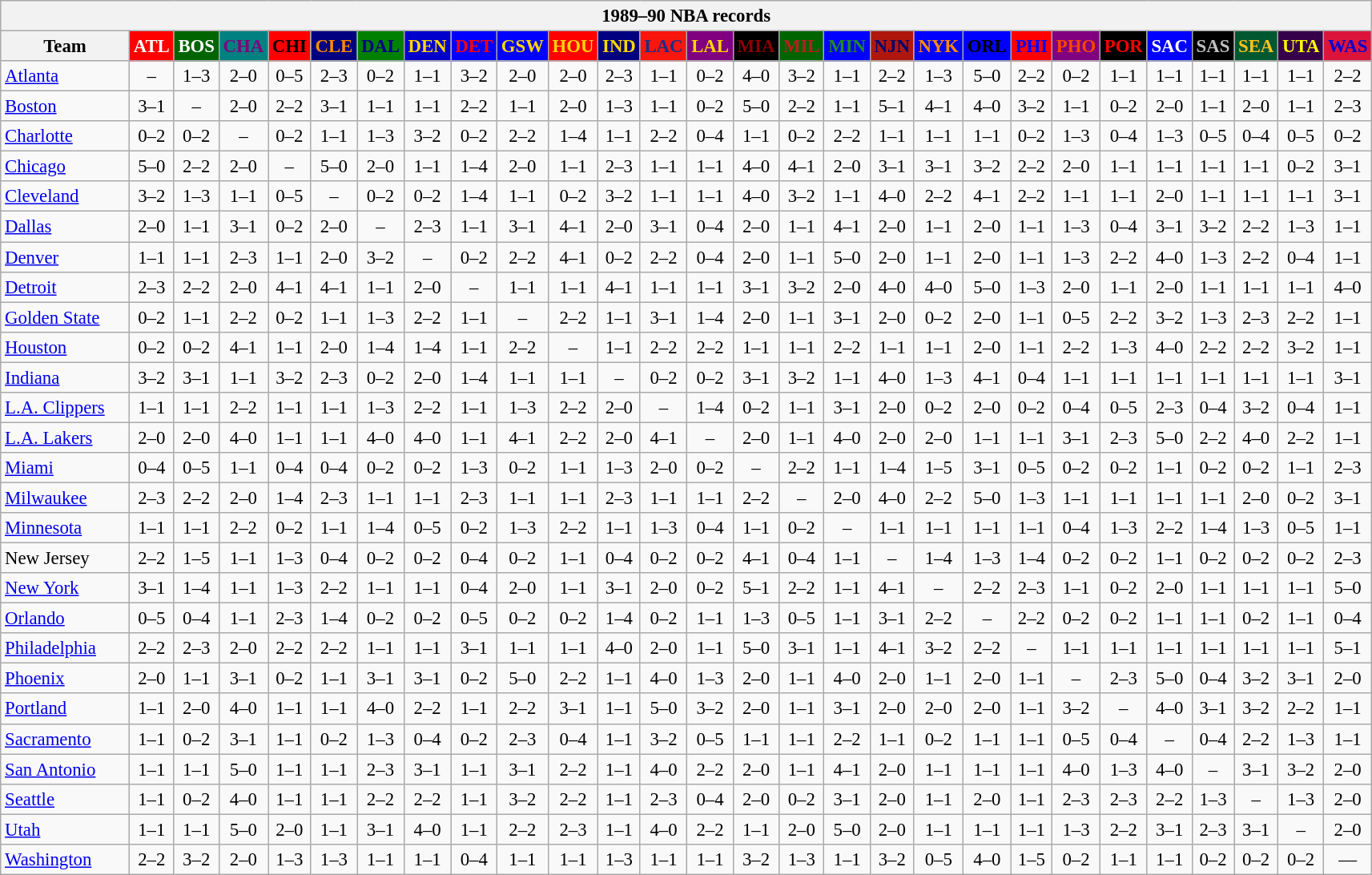<table class="wikitable" style="font-size:95%; text-align:center;">
<tr>
<th colspan=28>1989–90 NBA records</th>
</tr>
<tr>
<th width=100>Team</th>
<th style="background:#FF0000;color:#FFFFFF;width=35">ATL</th>
<th style="background:#006400;color:#FFFFFF;width=35">BOS</th>
<th style="background:#008080;color:#800080;width=35">CHA</th>
<th style="background:#FF0000;color:#000000;width=35">CHI</th>
<th style="background:#000080;color:#FF8C00;width=35">CLE</th>
<th style="background:#008000;color:#00008B;width=35">DAL</th>
<th style="background:#0000CD;color:#FFD700;width=35">DEN</th>
<th style="background:#0000FF;color:#FF0000;width=35">DET</th>
<th style="background:#0000FF;color:#FFD700;width=35">GSW</th>
<th style="background:#FF0000;color:#FFD700;width=35">HOU</th>
<th style="background:#000080;color:#FFD700;width=35">IND</th>
<th style="background:#F9160D;color:#1A2E8B;width=35">LAC</th>
<th style="background:#800080;color:#FFD700;width=35">LAL</th>
<th style="background:#000000;color:#8B0000;width=35">MIA</th>
<th style="background:#006400;color:#B22222;width=35">MIL</th>
<th style="background:#0000FF;color:#228B22;width=35">MIN</th>
<th style="background:#B0170C;color:#00056D;width=35">NJN</th>
<th style="background:#0000FF;color:#FF8C00;width=35">NYK</th>
<th style="background:#0000FF;color:#000000;width=35">ORL</th>
<th style="background:#FF0000;color:#0000FF;width=35">PHI</th>
<th style="background:#800080;color:#FF4500;width=35">PHO</th>
<th style="background:#000000;color:#FF0000;width=35">POR</th>
<th style="background:#0000FF;color:#FFFFFF;width=35">SAC</th>
<th style="background:#000000;color:#C0C0C0;width=35">SAS</th>
<th style="background:#005831;color:#FFC322;width=35">SEA</th>
<th style="background:#36004A;color:#FFFF00;width=35">UTA</th>
<th style="background:#DC143C;color:#0000CD;width=35">WAS</th>
</tr>
<tr>
<td style="text-align:left;"><a href='#'>Atlanta</a></td>
<td>–</td>
<td>1–3</td>
<td>2–0</td>
<td>0–5</td>
<td>2–3</td>
<td>0–2</td>
<td>1–1</td>
<td>3–2</td>
<td>2–0</td>
<td>2–0</td>
<td>2–3</td>
<td>1–1</td>
<td>0–2</td>
<td>4–0</td>
<td>3–2</td>
<td>1–1</td>
<td>2–2</td>
<td>1–3</td>
<td>5–0</td>
<td>2–2</td>
<td>0–2</td>
<td>1–1</td>
<td>1–1</td>
<td>1–1</td>
<td>1–1</td>
<td>1–1</td>
<td>2–2</td>
</tr>
<tr>
<td style="text-align:left;"><a href='#'>Boston</a></td>
<td>3–1</td>
<td>–</td>
<td>2–0</td>
<td>2–2</td>
<td>3–1</td>
<td>1–1</td>
<td>1–1</td>
<td>2–2</td>
<td>1–1</td>
<td>2–0</td>
<td>1–3</td>
<td>1–1</td>
<td>0–2</td>
<td>5–0</td>
<td>2–2</td>
<td>1–1</td>
<td>5–1</td>
<td>4–1</td>
<td>4–0</td>
<td>3–2</td>
<td>1–1</td>
<td>0–2</td>
<td>2–0</td>
<td>1–1</td>
<td>2–0</td>
<td>1–1</td>
<td>2–3</td>
</tr>
<tr>
<td style="text-align:left;"><a href='#'>Charlotte</a></td>
<td>0–2</td>
<td>0–2</td>
<td>–</td>
<td>0–2</td>
<td>1–1</td>
<td>1–3</td>
<td>3–2</td>
<td>0–2</td>
<td>2–2</td>
<td>1–4</td>
<td>1–1</td>
<td>2–2</td>
<td>0–4</td>
<td>1–1</td>
<td>0–2</td>
<td>2–2</td>
<td>1–1</td>
<td>1–1</td>
<td>1–1</td>
<td>0–2</td>
<td>1–3</td>
<td>0–4</td>
<td>1–3</td>
<td>0–5</td>
<td>0–4</td>
<td>0–5</td>
<td>0–2</td>
</tr>
<tr>
<td style="text-align:left;"><a href='#'>Chicago</a></td>
<td>5–0</td>
<td>2–2</td>
<td>2–0</td>
<td>–</td>
<td>5–0</td>
<td>2–0</td>
<td>1–1</td>
<td>1–4</td>
<td>2–0</td>
<td>1–1</td>
<td>2–3</td>
<td>1–1</td>
<td>1–1</td>
<td>4–0</td>
<td>4–1</td>
<td>2–0</td>
<td>3–1</td>
<td>3–1</td>
<td>3–2</td>
<td>2–2</td>
<td>2–0</td>
<td>1–1</td>
<td>1–1</td>
<td>1–1</td>
<td>1–1</td>
<td>0–2</td>
<td>3–1</td>
</tr>
<tr>
<td style="text-align:left;"><a href='#'>Cleveland</a></td>
<td>3–2</td>
<td>1–3</td>
<td>1–1</td>
<td>0–5</td>
<td>–</td>
<td>0–2</td>
<td>0–2</td>
<td>1–4</td>
<td>1–1</td>
<td>0–2</td>
<td>3–2</td>
<td>1–1</td>
<td>1–1</td>
<td>4–0</td>
<td>3–2</td>
<td>1–1</td>
<td>4–0</td>
<td>2–2</td>
<td>4–1</td>
<td>2–2</td>
<td>1–1</td>
<td>1–1</td>
<td>2–0</td>
<td>1–1</td>
<td>1–1</td>
<td>1–1</td>
<td>3–1</td>
</tr>
<tr>
<td style="text-align:left;"><a href='#'>Dallas</a></td>
<td>2–0</td>
<td>1–1</td>
<td>3–1</td>
<td>0–2</td>
<td>2–0</td>
<td>–</td>
<td>2–3</td>
<td>1–1</td>
<td>3–1</td>
<td>4–1</td>
<td>2–0</td>
<td>3–1</td>
<td>0–4</td>
<td>2–0</td>
<td>1–1</td>
<td>4–1</td>
<td>2–0</td>
<td>1–1</td>
<td>2–0</td>
<td>1–1</td>
<td>1–3</td>
<td>0–4</td>
<td>3–1</td>
<td>3–2</td>
<td>2–2</td>
<td>1–3</td>
<td>1–1</td>
</tr>
<tr>
<td style="text-align:left;"><a href='#'>Denver</a></td>
<td>1–1</td>
<td>1–1</td>
<td>2–3</td>
<td>1–1</td>
<td>2–0</td>
<td>3–2</td>
<td>–</td>
<td>0–2</td>
<td>2–2</td>
<td>4–1</td>
<td>0–2</td>
<td>2–2</td>
<td>0–4</td>
<td>2–0</td>
<td>1–1</td>
<td>5–0</td>
<td>2–0</td>
<td>1–1</td>
<td>2–0</td>
<td>1–1</td>
<td>1–3</td>
<td>2–2</td>
<td>4–0</td>
<td>1–3</td>
<td>2–2</td>
<td>0–4</td>
<td>1–1</td>
</tr>
<tr>
<td style="text-align:left;"><a href='#'>Detroit</a></td>
<td>2–3</td>
<td>2–2</td>
<td>2–0</td>
<td>4–1</td>
<td>4–1</td>
<td>1–1</td>
<td>2–0</td>
<td>–</td>
<td>1–1</td>
<td>1–1</td>
<td>4–1</td>
<td>1–1</td>
<td>1–1</td>
<td>3–1</td>
<td>3–2</td>
<td>2–0</td>
<td>4–0</td>
<td>4–0</td>
<td>5–0</td>
<td>1–3</td>
<td>2–0</td>
<td>1–1</td>
<td>2–0</td>
<td>1–1</td>
<td>1–1</td>
<td>1–1</td>
<td>4–0</td>
</tr>
<tr>
<td style="text-align:left;"><a href='#'>Golden State</a></td>
<td>0–2</td>
<td>1–1</td>
<td>2–2</td>
<td>0–2</td>
<td>1–1</td>
<td>1–3</td>
<td>2–2</td>
<td>1–1</td>
<td>–</td>
<td>2–2</td>
<td>1–1</td>
<td>3–1</td>
<td>1–4</td>
<td>2–0</td>
<td>1–1</td>
<td>3–1</td>
<td>2–0</td>
<td>0–2</td>
<td>2–0</td>
<td>1–1</td>
<td>0–5</td>
<td>2–2</td>
<td>3–2</td>
<td>1–3</td>
<td>2–3</td>
<td>2–2</td>
<td>1–1</td>
</tr>
<tr>
<td style="text-align:left;"><a href='#'>Houston</a></td>
<td>0–2</td>
<td>0–2</td>
<td>4–1</td>
<td>1–1</td>
<td>2–0</td>
<td>1–4</td>
<td>1–4</td>
<td>1–1</td>
<td>2–2</td>
<td>–</td>
<td>1–1</td>
<td>2–2</td>
<td>2–2</td>
<td>1–1</td>
<td>1–1</td>
<td>2–2</td>
<td>1–1</td>
<td>1–1</td>
<td>2–0</td>
<td>1–1</td>
<td>2–2</td>
<td>1–3</td>
<td>4–0</td>
<td>2–2</td>
<td>2–2</td>
<td>3–2</td>
<td>1–1</td>
</tr>
<tr>
<td style="text-align:left;"><a href='#'>Indiana</a></td>
<td>3–2</td>
<td>3–1</td>
<td>1–1</td>
<td>3–2</td>
<td>2–3</td>
<td>0–2</td>
<td>2–0</td>
<td>1–4</td>
<td>1–1</td>
<td>1–1</td>
<td>–</td>
<td>0–2</td>
<td>0–2</td>
<td>3–1</td>
<td>3–2</td>
<td>1–1</td>
<td>4–0</td>
<td>1–3</td>
<td>4–1</td>
<td>0–4</td>
<td>1–1</td>
<td>1–1</td>
<td>1–1</td>
<td>1–1</td>
<td>1–1</td>
<td>1–1</td>
<td>3–1</td>
</tr>
<tr>
<td style="text-align:left;"><a href='#'>L.A. Clippers</a></td>
<td>1–1</td>
<td>1–1</td>
<td>2–2</td>
<td>1–1</td>
<td>1–1</td>
<td>1–3</td>
<td>2–2</td>
<td>1–1</td>
<td>1–3</td>
<td>2–2</td>
<td>2–0</td>
<td>–</td>
<td>1–4</td>
<td>0–2</td>
<td>1–1</td>
<td>3–1</td>
<td>2–0</td>
<td>0–2</td>
<td>2–0</td>
<td>0–2</td>
<td>0–4</td>
<td>0–5</td>
<td>2–3</td>
<td>0–4</td>
<td>3–2</td>
<td>0–4</td>
<td>1–1</td>
</tr>
<tr>
<td style="text-align:left;"><a href='#'>L.A. Lakers</a></td>
<td>2–0</td>
<td>2–0</td>
<td>4–0</td>
<td>1–1</td>
<td>1–1</td>
<td>4–0</td>
<td>4–0</td>
<td>1–1</td>
<td>4–1</td>
<td>2–2</td>
<td>2–0</td>
<td>4–1</td>
<td>–</td>
<td>2–0</td>
<td>1–1</td>
<td>4–0</td>
<td>2–0</td>
<td>2–0</td>
<td>1–1</td>
<td>1–1</td>
<td>3–1</td>
<td>2–3</td>
<td>5–0</td>
<td>2–2</td>
<td>4–0</td>
<td>2–2</td>
<td>1–1</td>
</tr>
<tr>
<td style="text-align:left;"><a href='#'>Miami</a></td>
<td>0–4</td>
<td>0–5</td>
<td>1–1</td>
<td>0–4</td>
<td>0–4</td>
<td>0–2</td>
<td>0–2</td>
<td>1–3</td>
<td>0–2</td>
<td>1–1</td>
<td>1–3</td>
<td>2–0</td>
<td>0–2</td>
<td>–</td>
<td>2–2</td>
<td>1–1</td>
<td>1–4</td>
<td>1–5</td>
<td>3–1</td>
<td>0–5</td>
<td>0–2</td>
<td>0–2</td>
<td>1–1</td>
<td>0–2</td>
<td>0–2</td>
<td>1–1</td>
<td>2–3</td>
</tr>
<tr>
<td style="text-align:left;"><a href='#'>Milwaukee</a></td>
<td>2–3</td>
<td>2–2</td>
<td>2–0</td>
<td>1–4</td>
<td>2–3</td>
<td>1–1</td>
<td>1–1</td>
<td>2–3</td>
<td>1–1</td>
<td>1–1</td>
<td>2–3</td>
<td>1–1</td>
<td>1–1</td>
<td>2–2</td>
<td>–</td>
<td>2–0</td>
<td>4–0</td>
<td>2–2</td>
<td>5–0</td>
<td>1–3</td>
<td>1–1</td>
<td>1–1</td>
<td>1–1</td>
<td>1–1</td>
<td>2–0</td>
<td>0–2</td>
<td>3–1</td>
</tr>
<tr>
<td style="text-align:left;"><a href='#'>Minnesota</a></td>
<td>1–1</td>
<td>1–1</td>
<td>2–2</td>
<td>0–2</td>
<td>1–1</td>
<td>1–4</td>
<td>0–5</td>
<td>0–2</td>
<td>1–3</td>
<td>2–2</td>
<td>1–1</td>
<td>1–3</td>
<td>0–4</td>
<td>1–1</td>
<td>0–2</td>
<td>–</td>
<td>1–1</td>
<td>1–1</td>
<td>1–1</td>
<td>1–1</td>
<td>0–4</td>
<td>1–3</td>
<td>2–2</td>
<td>1–4</td>
<td>1–3</td>
<td>0–5</td>
<td>1–1</td>
</tr>
<tr>
<td style="text-align:left;">New Jersey</td>
<td>2–2</td>
<td>1–5</td>
<td>1–1</td>
<td>1–3</td>
<td>0–4</td>
<td>0–2</td>
<td>0–2</td>
<td>0–4</td>
<td>0–2</td>
<td>1–1</td>
<td>0–4</td>
<td>0–2</td>
<td>0–2</td>
<td>4–1</td>
<td>0–4</td>
<td>1–1</td>
<td>–</td>
<td>1–4</td>
<td>1–3</td>
<td>1–4</td>
<td>0–2</td>
<td>0–2</td>
<td>1–1</td>
<td>0–2</td>
<td>0–2</td>
<td>0–2</td>
<td>2–3</td>
</tr>
<tr>
<td style="text-align:left;"><a href='#'>New York</a></td>
<td>3–1</td>
<td>1–4</td>
<td>1–1</td>
<td>1–3</td>
<td>2–2</td>
<td>1–1</td>
<td>1–1</td>
<td>0–4</td>
<td>2–0</td>
<td>1–1</td>
<td>3–1</td>
<td>2–0</td>
<td>0–2</td>
<td>5–1</td>
<td>2–2</td>
<td>1–1</td>
<td>4–1</td>
<td>–</td>
<td>2–2</td>
<td>2–3</td>
<td>1–1</td>
<td>0–2</td>
<td>2–0</td>
<td>1–1</td>
<td>1–1</td>
<td>1–1</td>
<td>5–0</td>
</tr>
<tr>
<td style="text-align:left;"><a href='#'>Orlando</a></td>
<td>0–5</td>
<td>0–4</td>
<td>1–1</td>
<td>2–3</td>
<td>1–4</td>
<td>0–2</td>
<td>0–2</td>
<td>0–5</td>
<td>0–2</td>
<td>0–2</td>
<td>1–4</td>
<td>0–2</td>
<td>1–1</td>
<td>1–3</td>
<td>0–5</td>
<td>1–1</td>
<td>3–1</td>
<td>2–2</td>
<td>–</td>
<td>2–2</td>
<td>0–2</td>
<td>0–2</td>
<td>1–1</td>
<td>1–1</td>
<td>0–2</td>
<td>1–1</td>
<td>0–4</td>
</tr>
<tr>
<td style="text-align:left;"><a href='#'>Philadelphia</a></td>
<td>2–2</td>
<td>2–3</td>
<td>2–0</td>
<td>2–2</td>
<td>2–2</td>
<td>1–1</td>
<td>1–1</td>
<td>3–1</td>
<td>1–1</td>
<td>1–1</td>
<td>4–0</td>
<td>2–0</td>
<td>1–1</td>
<td>5–0</td>
<td>3–1</td>
<td>1–1</td>
<td>4–1</td>
<td>3–2</td>
<td>2–2</td>
<td>–</td>
<td>1–1</td>
<td>1–1</td>
<td>1–1</td>
<td>1–1</td>
<td>1–1</td>
<td>1–1</td>
<td>5–1</td>
</tr>
<tr>
<td style="text-align:left;"><a href='#'>Phoenix</a></td>
<td>2–0</td>
<td>1–1</td>
<td>3–1</td>
<td>0–2</td>
<td>1–1</td>
<td>3–1</td>
<td>3–1</td>
<td>0–2</td>
<td>5–0</td>
<td>2–2</td>
<td>1–1</td>
<td>4–0</td>
<td>1–3</td>
<td>2–0</td>
<td>1–1</td>
<td>4–0</td>
<td>2–0</td>
<td>1–1</td>
<td>2–0</td>
<td>1–1</td>
<td>–</td>
<td>2–3</td>
<td>5–0</td>
<td>0–4</td>
<td>3–2</td>
<td>3–1</td>
<td>2–0</td>
</tr>
<tr>
<td style="text-align:left;"><a href='#'>Portland</a></td>
<td>1–1</td>
<td>2–0</td>
<td>4–0</td>
<td>1–1</td>
<td>1–1</td>
<td>4–0</td>
<td>2–2</td>
<td>1–1</td>
<td>2–2</td>
<td>3–1</td>
<td>1–1</td>
<td>5–0</td>
<td>3–2</td>
<td>2–0</td>
<td>1–1</td>
<td>3–1</td>
<td>2–0</td>
<td>2–0</td>
<td>2–0</td>
<td>1–1</td>
<td>3–2</td>
<td>–</td>
<td>4–0</td>
<td>3–1</td>
<td>3–2</td>
<td>2–2</td>
<td>1–1</td>
</tr>
<tr>
<td style="text-align:left;"><a href='#'>Sacramento</a></td>
<td>1–1</td>
<td>0–2</td>
<td>3–1</td>
<td>1–1</td>
<td>0–2</td>
<td>1–3</td>
<td>0–4</td>
<td>0–2</td>
<td>2–3</td>
<td>0–4</td>
<td>1–1</td>
<td>3–2</td>
<td>0–5</td>
<td>1–1</td>
<td>1–1</td>
<td>2–2</td>
<td>1–1</td>
<td>0–2</td>
<td>1–1</td>
<td>1–1</td>
<td>0–5</td>
<td>0–4</td>
<td>–</td>
<td>0–4</td>
<td>2–2</td>
<td>1–3</td>
<td>1–1</td>
</tr>
<tr>
<td style="text-align:left;"><a href='#'>San Antonio</a></td>
<td>1–1</td>
<td>1–1</td>
<td>5–0</td>
<td>1–1</td>
<td>1–1</td>
<td>2–3</td>
<td>3–1</td>
<td>1–1</td>
<td>3–1</td>
<td>2–2</td>
<td>1–1</td>
<td>4–0</td>
<td>2–2</td>
<td>2–0</td>
<td>1–1</td>
<td>4–1</td>
<td>2–0</td>
<td>1–1</td>
<td>1–1</td>
<td>1–1</td>
<td>4–0</td>
<td>1–3</td>
<td>4–0</td>
<td>–</td>
<td>3–1</td>
<td>3–2</td>
<td>2–0</td>
</tr>
<tr>
<td style="text-align:left;"><a href='#'>Seattle</a></td>
<td>1–1</td>
<td>0–2</td>
<td>4–0</td>
<td>1–1</td>
<td>1–1</td>
<td>2–2</td>
<td>2–2</td>
<td>1–1</td>
<td>3–2</td>
<td>2–2</td>
<td>1–1</td>
<td>2–3</td>
<td>0–4</td>
<td>2–0</td>
<td>0–2</td>
<td>3–1</td>
<td>2–0</td>
<td>1–1</td>
<td>2–0</td>
<td>1–1</td>
<td>2–3</td>
<td>2–3</td>
<td>2–2</td>
<td>1–3</td>
<td>–</td>
<td>1–3</td>
<td>2–0</td>
</tr>
<tr>
<td style="text-align:left;"><a href='#'>Utah</a></td>
<td>1–1</td>
<td>1–1</td>
<td>5–0</td>
<td>2–0</td>
<td>1–1</td>
<td>3–1</td>
<td>4–0</td>
<td>1–1</td>
<td>2–2</td>
<td>2–3</td>
<td>1–1</td>
<td>4–0</td>
<td>2–2</td>
<td>1–1</td>
<td>2–0</td>
<td>5–0</td>
<td>2–0</td>
<td>1–1</td>
<td>1–1</td>
<td>1–1</td>
<td>1–3</td>
<td>2–2</td>
<td>3–1</td>
<td>2–3</td>
<td>3–1</td>
<td>–</td>
<td>2–0</td>
</tr>
<tr>
<td style="text-align:left;"><a href='#'>Washington</a></td>
<td>2–2</td>
<td>3–2</td>
<td>2–0</td>
<td>1–3</td>
<td>1–3</td>
<td>1–1</td>
<td>1–1</td>
<td>0–4</td>
<td>1–1</td>
<td>1–1</td>
<td>1–3</td>
<td>1–1</td>
<td>1–1</td>
<td>3–2</td>
<td>1–3</td>
<td>1–1</td>
<td>3–2</td>
<td>0–5</td>
<td>4–0</td>
<td>1–5</td>
<td>0–2</td>
<td>1–1</td>
<td>1–1</td>
<td>0–2</td>
<td>0–2</td>
<td>0–2</td>
<td>—</td>
</tr>
</table>
